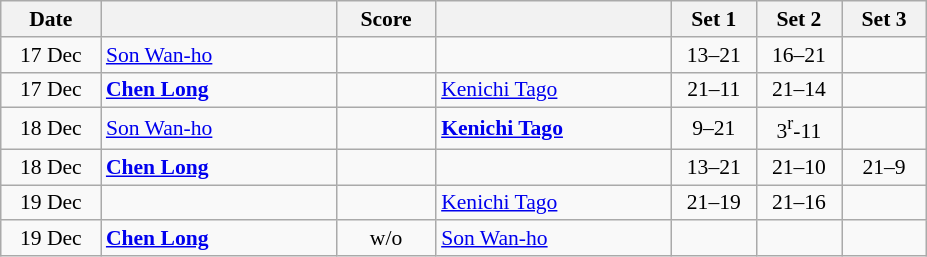<table class="wikitable" style="text-align: center; font-size:90% ">
<tr>
<th width="60">Date</th>
<th align="right" width="150"></th>
<th width="60">Score</th>
<th align="left" width="150"></th>
<th width="50">Set 1</th>
<th width="50">Set 2</th>
<th width="50">Set 3</th>
</tr>
<tr>
<td>17 Dec</td>
<td align=left> <a href='#'>Son Wan-ho</a></td>
<td align=center></td>
<td align=left><strong></strong></td>
<td>13–21</td>
<td>16–21</td>
<td></td>
</tr>
<tr>
<td>17 Dec</td>
<td align=left><strong> <a href='#'>Chen Long</a></strong></td>
<td align=center></td>
<td align=left> <a href='#'>Kenichi Tago</a></td>
<td>21–11</td>
<td>21–14</td>
<td></td>
</tr>
<tr>
<td>18 Dec</td>
<td align=left> <a href='#'>Son Wan-ho</a></td>
<td align=center></td>
<td align=left><strong> <a href='#'>Kenichi Tago</a></strong></td>
<td>9–21</td>
<td>3<sup>r</sup>-11</td>
<td></td>
</tr>
<tr>
<td>18 Dec</td>
<td align=left><strong> <a href='#'>Chen Long</a></strong></td>
<td align=center></td>
<td align=left></td>
<td>13–21</td>
<td>21–10</td>
<td>21–9</td>
</tr>
<tr>
<td>19 Dec</td>
<td align=left></td>
<td align=center></td>
<td align=left> <a href='#'>Kenichi Tago</a></td>
<td>21–19</td>
<td>21–16</td>
<td></td>
</tr>
<tr>
<td>19 Dec</td>
<td align=left><strong> <a href='#'>Chen Long</a></strong></td>
<td align=center>w/o</td>
<td align=left> <a href='#'>Son Wan-ho</a></td>
<td></td>
<td></td>
<td></td>
</tr>
</table>
